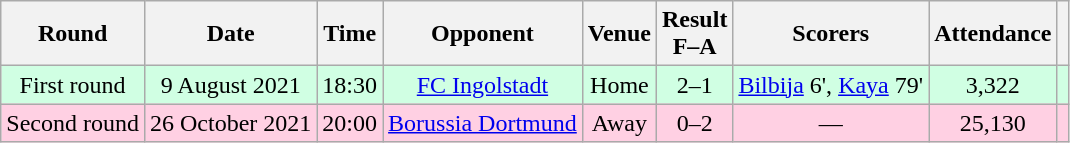<table class="wikitable sortable" style="text-align:center">
<tr>
<th>Round</th>
<th>Date</th>
<th>Time</th>
<th>Opponent</th>
<th>Venue</th>
<th>Result<br>F–A</th>
<th class="unsortable">Scorers</th>
<th>Attendance</th>
<th class="unsortable"></th>
</tr>
<tr bgcolor="#d0ffe3">
<td>First round</td>
<td>9 August 2021</td>
<td>18:30</td>
<td><a href='#'>FC Ingolstadt</a></td>
<td>Home</td>
<td>2–1</td>
<td><a href='#'>Bilbija</a> 6', <a href='#'>Kaya</a> 79'</td>
<td>3,322</td>
<td></td>
</tr>
<tr bgcolor="#ffd0e3">
<td>Second round</td>
<td>26 October 2021</td>
<td>20:00</td>
<td><a href='#'>Borussia Dortmund</a></td>
<td>Away</td>
<td>0–2</td>
<td>—</td>
<td>25,130</td>
<td></td>
</tr>
</table>
